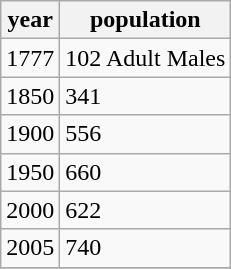<table class="wikitable">
<tr>
<th>year</th>
<th>population</th>
</tr>
<tr>
<td>1777</td>
<td>102 Adult Males</td>
</tr>
<tr>
<td>1850</td>
<td>341</td>
</tr>
<tr>
<td>1900</td>
<td>556</td>
</tr>
<tr>
<td>1950</td>
<td>660</td>
</tr>
<tr>
<td>2000</td>
<td>622</td>
</tr>
<tr>
<td>2005</td>
<td>740</td>
</tr>
<tr>
</tr>
</table>
